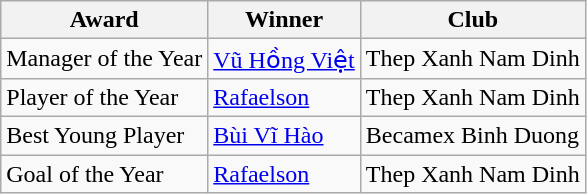<table class="wikitable">
<tr>
<th>Award</th>
<th>Winner</th>
<th>Club</th>
</tr>
<tr>
<td>Manager of the Year</td>
<td> <a href='#'>Vũ Hồng Việt</a></td>
<td>Thep Xanh Nam Dinh</td>
</tr>
<tr>
<td>Player of the Year</td>
<td> <a href='#'>Rafaelson</a></td>
<td>Thep Xanh Nam Dinh</td>
</tr>
<tr>
<td>Best Young Player</td>
<td> <a href='#'>Bùi Vĩ Hào</a></td>
<td>Becamex Binh Duong</td>
</tr>
<tr>
<td>Goal of the Year</td>
<td> <a href='#'>Rafaelson</a></td>
<td>Thep Xanh Nam Dinh</td>
</tr>
</table>
